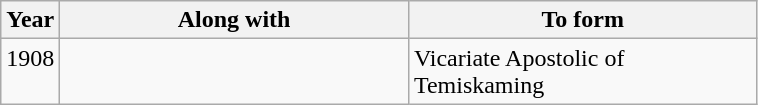<table class="wikitable">
<tr>
<th>Year</th>
<th width="225">Along with</th>
<th width="225">To form</th>
</tr>
<tr valign="top">
<td>1908</td>
<td></td>
<td>Vicariate Apostolic of Temiskaming</td>
</tr>
</table>
